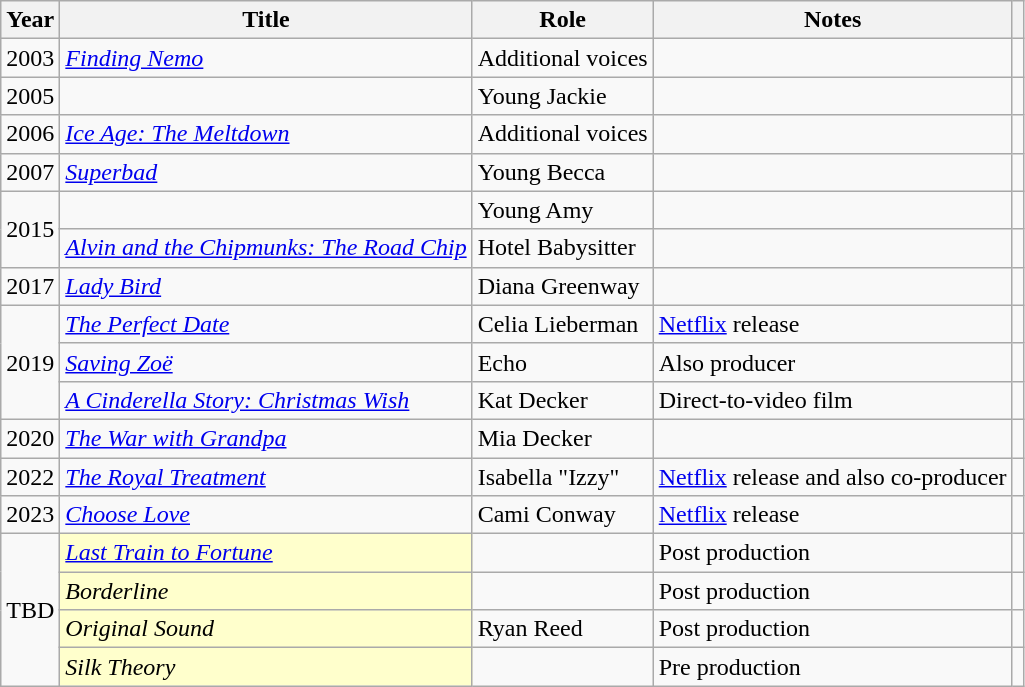<table class="wikitable sortable">
<tr>
<th scope="col">Year</th>
<th scope="col">Title</th>
<th scope="col">Role</th>
<th scope="col" class="unsortable">Notes</th>
<th></th>
</tr>
<tr>
<td>2003</td>
<td><em><a href='#'>Finding Nemo</a></em></td>
<td>Additional voices</td>
<td></td>
<td></td>
</tr>
<tr>
<td>2005</td>
<td><em></em></td>
<td>Young Jackie</td>
<td></td>
<td></td>
</tr>
<tr>
<td>2006</td>
<td><em><a href='#'>Ice Age: The Meltdown</a></em></td>
<td>Additional voices</td>
<td></td>
<td></td>
</tr>
<tr>
<td>2007</td>
<td><em><a href='#'>Superbad</a></em></td>
<td>Young Becca</td>
<td></td>
<td></td>
</tr>
<tr>
<td rowspan="2">2015</td>
<td><em></em></td>
<td>Young Amy</td>
<td></td>
<td></td>
</tr>
<tr>
<td><em><a href='#'>Alvin and the Chipmunks: The Road Chip</a></em></td>
<td>Hotel Babysitter</td>
<td></td>
<td></td>
</tr>
<tr>
<td>2017</td>
<td><em><a href='#'>Lady Bird</a></em></td>
<td>Diana Greenway</td>
<td></td>
<td></td>
</tr>
<tr>
<td rowspan="3">2019</td>
<td><em><a href='#'>The Perfect Date</a></em></td>
<td>Celia Lieberman</td>
<td><a href='#'>Netflix</a> release</td>
<td></td>
</tr>
<tr>
<td><em><a href='#'>Saving Zoë</a></em></td>
<td>Echo</td>
<td>Also producer</td>
<td></td>
</tr>
<tr>
<td><em><a href='#'>A Cinderella Story: Christmas Wish</a></em></td>
<td>Kat Decker</td>
<td>Direct-to-video film</td>
<td></td>
</tr>
<tr>
<td>2020</td>
<td><em><a href='#'>The War with Grandpa</a></em></td>
<td>Mia Decker</td>
<td></td>
<td></td>
</tr>
<tr>
<td>2022</td>
<td><em><a href='#'>The Royal Treatment</a></em></td>
<td>Isabella "Izzy"</td>
<td><a href='#'>Netflix</a> release and also co-producer</td>
<td></td>
</tr>
<tr>
<td>2023</td>
<td><em><a href='#'>Choose Love</a></em></td>
<td>Cami Conway</td>
<td><a href='#'>Netflix</a> release</td>
<td></td>
</tr>
<tr>
<td rowspan="4">TBD</td>
<td style=background:#FFFFCC;"><em><a href='#'>Last Train to Fortune</a></em></td>
<td></td>
<td>Post production</td>
<td></td>
</tr>
<tr>
<td style=background:#FFFFCC;"><em>Borderline</em></td>
<td></td>
<td>Post production</td>
<td></td>
</tr>
<tr>
<td style=background:#FFFFCC;"><em>Original Sound</em></td>
<td>Ryan Reed</td>
<td>Post production</td>
<td></td>
</tr>
<tr>
<td style=background:#FFFFCC;"><em>Silk Theory</em></td>
<td></td>
<td>Pre production</td>
<td></td>
</tr>
</table>
